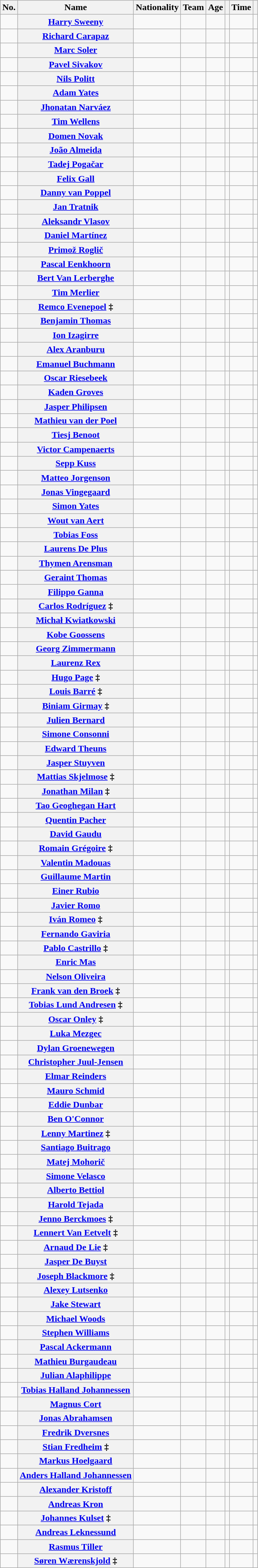<table class="wikitable sortable plainrowheaders">
<tr>
<th scope="col">No.</th>
<th scope="col">Name</th>
<th scope="col">Nationality</th>
<th scope="col">Team</th>
<th scope="col">Age</th>
<th data-sort-type="number" scope="col"></th>
<th scope="col">Time</th>
<th scope="col" class="sortable"></th>
</tr>
<tr>
<td style="text-align:center;"></td>
<th scope="row" data-sort-value="Sweeny, Harry"><a href='#'>Harry Sweeny</a></th>
<td></td>
<td></td>
<td style="text-align:center;" data-sort-value="1998-07-09"></td>
<td style="text-align:center;"></td>
<td style="text-align:center;"></td>
<td style="text-align:center;"></td>
</tr>
<tr>
<td style="text-align:center;"></td>
<th scope="row" data-sort-value="Carapaz, Richard"><a href='#'>Richard Carapaz</a></th>
<td></td>
<td></td>
<td style="text-align:center;" data-sort-value="1993-05-29"></td>
<td style="text-align:center;"></td>
<td style="text-align:center;"></td>
<td style="text-align:center;"></td>
</tr>
<tr>
<td style="text-align:center;"></td>
<th scope="row" data-sort-value="Soler, Marc"><a href='#'>Marc Soler</a></th>
<td></td>
<td></td>
<td style="text-align:center;" data-sort-value="1993-11-22"></td>
<td style="text-align:center;"></td>
<td style="text-align:center;"></td>
<td style="text-align:center;"></td>
</tr>
<tr>
<td style="text-align:center;"></td>
<th scope="row" data-sort-value="Sivakov, Pavel"><a href='#'>Pavel Sivakov</a></th>
<td></td>
<td></td>
<td style="text-align:center;" data-sort-value="1997-07-11"></td>
<td style="text-align:center;"></td>
<td style="text-align:center;"></td>
<td style="text-align:center;"></td>
</tr>
<tr>
<td style="text-align:center;"></td>
<th scope="row" data-sort-value="Politt, Nils"><a href='#'>Nils Politt</a></th>
<td></td>
<td></td>
<td style="text-align:center;" data-sort-value="1994-03-06"></td>
<td style="text-align:center;"></td>
<td style="text-align:center;"></td>
<td style="text-align:center;"></td>
</tr>
<tr>
<td style="text-align:center;"></td>
<th scope="row" data-sort-value="Yates, Adam"><a href='#'>Adam Yates</a></th>
<td></td>
<td></td>
<td style="text-align:center;" data-sort-value="1992-08-07"></td>
<td style="text-align:center;"></td>
<td style="text-align:center;"></td>
<td style="text-align:center;"></td>
</tr>
<tr>
<td style="text-align:center;"></td>
<th scope="row" data-sort-value="Narváez, Jhonatan"><a href='#'>Jhonatan Narváez</a></th>
<td></td>
<td></td>
<td style="text-align:center;" data-sort-value="1997-03-04"></td>
<td style="text-align:center;"></td>
<td style="text-align:center;"></td>
<td style="text-align:center;"></td>
</tr>
<tr>
<td style="text-align:center;"></td>
<th scope="row" data-sort-value="Wellens, Tim"><a href='#'>Tim Wellens</a></th>
<td></td>
<td></td>
<td style="text-align:center;" data-sort-value="1991-05-10"></td>
<td style="text-align:center;"></td>
<td style="text-align:center;"></td>
<td style="text-align:center;"></td>
</tr>
<tr>
<td style="text-align:center;"></td>
<th scope="row" data-sort-value="Novak, Domen"><a href='#'>Domen Novak</a></th>
<td></td>
<td></td>
<td style="text-align:center;" data-sort-value="1995-07-12"></td>
<td style="text-align:center;"></td>
<td style="text-align:center;"></td>
<td style="text-align:center;"></td>
</tr>
<tr>
<td style="text-align:center;"></td>
<th scope="row" data-sort-value="Almeida, João"><a href='#'>João Almeida</a></th>
<td></td>
<td></td>
<td style="text-align:center;" data-sort-value="1998-08-05"></td>
<td style="text-align:center;"></td>
<td style="text-align:center;"></td>
<td style="text-align:center;"></td>
</tr>
<tr>
<td style="text-align:center;"></td>
<th scope="row" data-sort-value="Pogačar, Tadej"><a href='#'>Tadej Pogačar</a></th>
<td></td>
<td></td>
<td style="text-align:center;" data-sort-value="1998-09-21"></td>
<td style="text-align:center;"></td>
<td style="text-align:center;"></td>
<td style="text-align:center;"></td>
</tr>
<tr>
<td style="text-align:center;"></td>
<th scope="row" data-sort-value="Gall, Felix"><a href='#'>Felix Gall</a></th>
<td></td>
<td></td>
<td style="text-align:center;" data-sort-value="1998-02-27"></td>
<td style="text-align:center;"></td>
<td style="text-align:center;"></td>
<td style="text-align:center;"></td>
</tr>
<tr>
<td style="text-align:center;"></td>
<th scope="row" data-sort-value="van Poppel, Danny"><a href='#'>Danny van Poppel</a></th>
<td></td>
<td></td>
<td style="text-align:center;" data-sort-value="1993-07-26"></td>
<td style="text-align:center;"></td>
<td style="text-align:center;"></td>
<td style="text-align:center;"></td>
</tr>
<tr>
<td style="text-align:center;"></td>
<th scope="row" data-sort-value="Tratnik, Jan"><a href='#'>Jan Tratnik</a></th>
<td></td>
<td></td>
<td style="text-align:center;" data-sort-value="1990-02-23"></td>
<td style="text-align:center;"></td>
<td style="text-align:center;"></td>
<td style="text-align:center;"></td>
</tr>
<tr>
<td style="text-align:center;"></td>
<th scope="row" data-sort-value="Vlasov, Aleksandr"><a href='#'>Aleksandr Vlasov</a></th>
<td></td>
<td></td>
<td style="text-align:center;" data-sort-value="1996-04-23"></td>
<td style="text-align:center;"></td>
<td style="text-align:center;"></td>
<td style="text-align:center;"></td>
</tr>
<tr>
<td style="text-align:center;"></td>
<th scope="row" data-sort-value="Martínez, Daniel"><a href='#'>Daniel Martínez</a></th>
<td></td>
<td></td>
<td style="text-align:center;" data-sort-value="1996-04-25"></td>
<td style="text-align:center;"></td>
<td style="text-align:center;"></td>
<td style="text-align:center;"></td>
</tr>
<tr>
<td style="text-align:center;"></td>
<th scope="row" data-sort-value="Roglič, Primož"><a href='#'>Primož Roglič</a></th>
<td></td>
<td></td>
<td style="text-align:center;" data-sort-value="1989-10-29"></td>
<td style="text-align:center;"></td>
<td style="text-align:center;"></td>
<td style="text-align:center;"></td>
</tr>
<tr>
<td style="text-align:center;"></td>
<th scope="row" data-sort-value="Eenkhoorn, Pascal"><a href='#'>Pascal Eenkhoorn</a></th>
<td></td>
<td></td>
<td style="text-align:center;" data-sort-value="1997-02-08"></td>
<td style="text-align:center;"></td>
<td style="text-align:center;"></td>
<td style="text-align:center;"></td>
</tr>
<tr>
<td style="text-align:center;"></td>
<th scope="row" data-sort-value="Van Lerberghe, Bert"><a href='#'>Bert Van Lerberghe</a></th>
<td></td>
<td></td>
<td style="text-align:center;" data-sort-value="1992-09-29"></td>
<td style="text-align:center;"></td>
<td style="text-align:center;"></td>
<td style="text-align:center;"></td>
</tr>
<tr>
<td style="text-align:center;"></td>
<th scope="row" data-sort-value="Merlier, Tim"><a href='#'>Tim Merlier</a></th>
<td></td>
<td></td>
<td style="text-align:center;" data-sort-value="1992-10-30"></td>
<td style="text-align:center;"></td>
<td style="text-align:center;"></td>
<td style="text-align:center;"></td>
</tr>
<tr>
<td style="text-align:center;"></td>
<th scope="row" data-sort-value="Evenepoel, Remco"><a href='#'>Remco Evenepoel</a> ‡</th>
<td></td>
<td></td>
<td style="text-align:center;" data-sort-value="2000-01-25"></td>
<td style="text-align:center;"></td>
<td style="text-align:center;"></td>
<td style="text-align:center;"></td>
</tr>
<tr>
<td style="text-align:center;"></td>
<th scope="row" data-sort-value="Thomas, Benjamin"><a href='#'>Benjamin Thomas</a></th>
<td></td>
<td></td>
<td style="text-align:center;" data-sort-value="1995-09-12"></td>
<td style="text-align:center;"></td>
<td style="text-align:center;"></td>
<td style="text-align:center;"></td>
</tr>
<tr>
<td style="text-align:center;"></td>
<th scope="row" data-sort-value="Izagirre, Ion"><a href='#'>Ion Izagirre</a></th>
<td></td>
<td></td>
<td style="text-align:center;" data-sort-value="1989-02-04"></td>
<td style="text-align:center;"></td>
<td style="text-align:center;"></td>
<td style="text-align:center;"></td>
</tr>
<tr>
<td style="text-align:center;"></td>
<th scope="row" data-sort-value="Aranburu, Alex"><a href='#'>Alex Aranburu</a></th>
<td></td>
<td></td>
<td style="text-align:center;" data-sort-value="1995-09-19"></td>
<td style="text-align:center;"></td>
<td style="text-align:center;"></td>
<td style="text-align:center;"></td>
</tr>
<tr>
<td style="text-align:center;"></td>
<th scope="row" data-sort-value="Buchmann, Emanuel"><a href='#'>Emanuel Buchmann</a></th>
<td></td>
<td></td>
<td style="text-align:center;" data-sort-value="1992-11-18"></td>
<td style="text-align:center;"></td>
<td style="text-align:center;"></td>
<td style="text-align:center;"></td>
</tr>
<tr>
<td style="text-align:center;"></td>
<th scope="row" data-sort-value="Riesebeek, Oscar"><a href='#'>Oscar Riesebeek</a></th>
<td></td>
<td></td>
<td style="text-align:center;" data-sort-value="1992-12-23"></td>
<td style="text-align:center;"></td>
<td style="text-align:center;"></td>
<td style="text-align:center;"></td>
</tr>
<tr>
<td style="text-align:center;"></td>
<th scope="row" data-sort-value="Groves, Kaden"><a href='#'>Kaden Groves</a></th>
<td></td>
<td></td>
<td style="text-align:center;" data-sort-value="1998-12-23"></td>
<td style="text-align:center;"></td>
<td style="text-align:center;"></td>
<td style="text-align:center;"></td>
</tr>
<tr>
<td style="text-align:center;"></td>
<th scope="row" data-sort-value="Philipsen, Jasper"><a href='#'>Jasper Philipsen</a></th>
<td></td>
<td></td>
<td style="text-align:center;" data-sort-value="1998-03-02"></td>
<td style="text-align:center;"></td>
<td style="text-align:center;"></td>
<td style="text-align:center;"></td>
</tr>
<tr>
<td style="text-align:center;"></td>
<th scope="row" data-sort-value="van der Poel, Mathieu"><a href='#'>Mathieu van der Poel</a></th>
<td></td>
<td></td>
<td style="text-align:center;" data-sort-value="1995-01-19"></td>
<td style="text-align:center;"></td>
<td style="text-align:center;"></td>
<td style="text-align:center;"></td>
</tr>
<tr>
<td style="text-align:center;"></td>
<th scope="row" data-sort-value="Benoot, Tiesj"><a href='#'>Tiesj Benoot</a></th>
<td></td>
<td></td>
<td style="text-align:center;" data-sort-value="1994-03-11"></td>
<td style="text-align:center;"></td>
<td style="text-align:center;"></td>
<td style="text-align:center;"></td>
</tr>
<tr>
<td style="text-align:center;"></td>
<th scope="row" data-sort-value="Campenaerts, Victor"><a href='#'>Victor Campenaerts</a></th>
<td></td>
<td></td>
<td style="text-align:center;" data-sort-value="1991-10-28"></td>
<td style="text-align:center;"></td>
<td style="text-align:center;"></td>
<td style="text-align:center;"></td>
</tr>
<tr>
<td style="text-align:center;"></td>
<th scope="row" data-sort-value="Kuss, Sepp"><a href='#'>Sepp Kuss</a></th>
<td></td>
<td></td>
<td style="text-align:center;" data-sort-value="1994-09-13"></td>
<td style="text-align:center;"></td>
<td style="text-align:center;"></td>
<td style="text-align:center;"></td>
</tr>
<tr>
<td style="text-align:center;"></td>
<th scope="row" data-sort-value="Jorgenson, Matteo"><a href='#'>Matteo Jorgenson</a></th>
<td></td>
<td></td>
<td style="text-align:center;" data-sort-value="1999-07-01"></td>
<td style="text-align:center;"></td>
<td style="text-align:center;"></td>
<td style="text-align:center;"></td>
</tr>
<tr>
<td style="text-align:center;"></td>
<th scope="row" data-sort-value="Vingegaard, Jonas"><a href='#'>Jonas Vingegaard</a></th>
<td></td>
<td></td>
<td style="text-align:center;" data-sort-value="1996-12-10"></td>
<td style="text-align:center;"></td>
<td style="text-align:center;"></td>
<td style="text-align:center;"></td>
</tr>
<tr>
<td style="text-align:center;"></td>
<th scope="row" data-sort-value="Yates, Simon"><a href='#'>Simon Yates</a></th>
<td></td>
<td></td>
<td style="text-align:center;" data-sort-value="1992-08-07"></td>
<td style="text-align:center;"></td>
<td style="text-align:center;"></td>
<td style="text-align:center;"></td>
</tr>
<tr>
<td style="text-align:center;"></td>
<th scope="row" data-sort-value="van Aert, Wout"><a href='#'>Wout van Aert</a></th>
<td></td>
<td></td>
<td style="text-align:center;" data-sort-value="1994-09-15"></td>
<td style="text-align:center;"></td>
<td style="text-align:center;"></td>
<td style="text-align:center;"></td>
</tr>
<tr>
<td style="text-align:center;"></td>
<th scope="row" data-sort-value="Foss, Tobias"><a href='#'>Tobias Foss</a></th>
<td></td>
<td></td>
<td style="text-align:center;" data-sort-value="1997-05-25"></td>
<td style="text-align:center;"></td>
<td style="text-align:center;"></td>
<td style="text-align:center;"></td>
</tr>
<tr>
<td style="text-align:center;"></td>
<th scope="row" data-sort-value="De Plus, Laurens"><a href='#'>Laurens De Plus</a></th>
<td></td>
<td></td>
<td style="text-align:center;" data-sort-value="1995-09-04"></td>
<td style="text-align:center;"></td>
<td style="text-align:center;"></td>
<td style="text-align:center;"></td>
</tr>
<tr>
<td style="text-align:center;"></td>
<th scope="row" data-sort-value="Arensman, Thymen"><a href='#'>Thymen Arensman</a></th>
<td></td>
<td></td>
<td style="text-align:center;" data-sort-value="1999-12-04"></td>
<td style="text-align:center;"></td>
<td style="text-align:center;"></td>
<td style="text-align:center;"></td>
</tr>
<tr>
<td style="text-align:center;"></td>
<th scope="row" data-sort-value="Thomas, Geraint"><a href='#'>Geraint Thomas</a></th>
<td></td>
<td></td>
<td style="text-align:center;" data-sort-value="1986-05-25"></td>
<td style="text-align:center;"></td>
<td style="text-align:center;"></td>
<td style="text-align:center;"></td>
</tr>
<tr>
<td style="text-align:center;"></td>
<th scope="row" data-sort-value="Ganna, Filippo"><a href='#'>Filippo Ganna</a></th>
<td></td>
<td></td>
<td style="text-align:center;" data-sort-value="1996-07-25"></td>
<td style="text-align:center;"></td>
<td style="text-align:center;"></td>
<td style="text-align:center;"></td>
</tr>
<tr>
<td style="text-align:center;"></td>
<th scope="row" data-sort-value="Rodríguez, Carlos"><a href='#'>Carlos Rodríguez</a> ‡</th>
<td></td>
<td></td>
<td style="text-align:center;" data-sort-value="2001-02-02"></td>
<td style="text-align:center;"></td>
<td style="text-align:center;"></td>
<td style="text-align:center;"></td>
</tr>
<tr>
<td style="text-align:center;"></td>
<th scope="row" data-sort-value="Kwiatkowski, Michał"><a href='#'>Michał Kwiatkowski</a></th>
<td></td>
<td></td>
<td style="text-align:center;" data-sort-value="1990-06-02"></td>
<td style="text-align:center;"></td>
<td style="text-align:center;"></td>
<td style="text-align:center;"></td>
</tr>
<tr>
<td style="text-align:center;"></td>
<th scope="row" data-sort-value="Goossens, Kobe"><a href='#'>Kobe Goossens</a></th>
<td></td>
<td></td>
<td style="text-align:center;" data-sort-value="1996-04-29"></td>
<td style="text-align:center;"></td>
<td style="text-align:center;"></td>
<td style="text-align:center;"></td>
</tr>
<tr>
<td style="text-align:center;"></td>
<th scope="row" data-sort-value="Zimmermann, Georg"><a href='#'>Georg Zimmermann</a></th>
<td></td>
<td></td>
<td style="text-align:center;" data-sort-value="1997-10-11"></td>
<td style="text-align:center;"></td>
<td style="text-align:center;"></td>
<td style="text-align:center;"></td>
</tr>
<tr>
<td style="text-align:center;"></td>
<th scope="row" data-sort-value="Rex, Laurenz"><a href='#'>Laurenz Rex</a></th>
<td></td>
<td></td>
<td style="text-align:center;" data-sort-value="1999-12-15"></td>
<td style="text-align:center;"></td>
<td style="text-align:center;"></td>
<td style="text-align:center;"></td>
</tr>
<tr>
<td style="text-align:center;"></td>
<th scope="row" data-sort-value="Page, Hugo"><a href='#'>Hugo Page</a> ‡</th>
<td></td>
<td></td>
<td style="text-align:center;" data-sort-value="2001-07-24"></td>
<td style="text-align:center;"></td>
<td style="text-align:center;"></td>
<td style="text-align:center;"></td>
</tr>
<tr>
<td style="text-align:center;"></td>
<th scope="row" data-sort-value="Barré, Louis"><a href='#'>Louis Barré</a> ‡</th>
<td></td>
<td></td>
<td style="text-align:center;" data-sort-value="2000-04-06"></td>
<td style="text-align:center;"></td>
<td style="text-align:center;"></td>
<td style="text-align:center;"></td>
</tr>
<tr>
<td style="text-align:center;"></td>
<th scope="row" data-sort-value="Girmay, Biniam"><a href='#'>Biniam Girmay</a> ‡</th>
<td></td>
<td></td>
<td style="text-align:center;" data-sort-value="2000-04-02"></td>
<td style="text-align:center;"></td>
<td style="text-align:center;"></td>
<td style="text-align:center;"></td>
</tr>
<tr>
<td style="text-align:center;"></td>
<th scope="row" data-sort-value="Bernard, Julien"><a href='#'>Julien Bernard</a></th>
<td></td>
<td></td>
<td style="text-align:center;" data-sort-value="1992-03-17"></td>
<td style="text-align:center;"></td>
<td style="text-align:center;"></td>
<td style="text-align:center;"></td>
</tr>
<tr>
<td style="text-align:center;"></td>
<th scope="row" data-sort-value="Consonni, Simone"><a href='#'>Simone Consonni</a></th>
<td></td>
<td></td>
<td style="text-align:center;" data-sort-value="1994-09-12"></td>
<td style="text-align:center;"></td>
<td style="text-align:center;"></td>
<td style="text-align:center;"></td>
</tr>
<tr>
<td style="text-align:center;"></td>
<th scope="row" data-sort-value="Theuns, Edward"><a href='#'>Edward Theuns</a></th>
<td></td>
<td></td>
<td style="text-align:center;" data-sort-value="1991-04-30"></td>
<td style="text-align:center;"></td>
<td style="text-align:center;"></td>
<td style="text-align:center;"></td>
</tr>
<tr>
<td style="text-align:center;"></td>
<th scope="row" data-sort-value="Stuyven, Jasper"><a href='#'>Jasper Stuyven</a></th>
<td></td>
<td></td>
<td style="text-align:center;" data-sort-value="1992-04-17"></td>
<td style="text-align:center;"></td>
<td style="text-align:center;"></td>
<td style="text-align:center;"></td>
</tr>
<tr>
<td style="text-align:center;"></td>
<th scope="row" data-sort-value="Skjelmose, Mattias"><a href='#'>Mattias Skjelmose</a> ‡</th>
<td></td>
<td></td>
<td style="text-align:center;" data-sort-value="2000-09-26"></td>
<td style="text-align:center;"></td>
<td style="text-align:center;"></td>
<td style="text-align:center;"></td>
</tr>
<tr>
<td style="text-align:center;"></td>
<th scope="row" data-sort-value="Milan, Jonathan"><a href='#'>Jonathan Milan</a> ‡</th>
<td></td>
<td></td>
<td style="text-align:center;" data-sort-value="2000-10-01"></td>
<td style="text-align:center;"></td>
<td style="text-align:center;"></td>
<td style="text-align:center;"></td>
</tr>
<tr>
<td style="text-align:center;"></td>
<th scope="row" data-sort-value="Geoghegan Hart, Tao"><a href='#'>Tao Geoghegan Hart</a></th>
<td></td>
<td></td>
<td style="text-align:center;" data-sort-value="1995-03-30"></td>
<td style="text-align:center;"></td>
<td style="text-align:center;"></td>
<td style="text-align:center;"></td>
</tr>
<tr>
<td style="text-align:center;"></td>
<th scope="row" data-sort-value="Pacher, Quentin"><a href='#'>Quentin Pacher</a></th>
<td></td>
<td></td>
<td style="text-align:center;" data-sort-value="1992-01-06"></td>
<td style="text-align:center;"></td>
<td style="text-align:center;"></td>
<td style="text-align:center;"></td>
</tr>
<tr>
<td style="text-align:center;"></td>
<th scope="row" data-sort-value="Gaudu, David"><a href='#'>David Gaudu</a></th>
<td></td>
<td></td>
<td style="text-align:center;" data-sort-value="1996-10-10"></td>
<td style="text-align:center;"></td>
<td style="text-align:center;"></td>
<td style="text-align:center;"></td>
</tr>
<tr>
<td style="text-align:center;"></td>
<th scope="row" data-sort-value="Grégoire, Romain"><a href='#'>Romain Grégoire</a> ‡</th>
<td></td>
<td></td>
<td style="text-align:center;" data-sort-value="2003-01-21"></td>
<td style="text-align:center;"></td>
<td style="text-align:center;"></td>
<td style="text-align:center;"></td>
</tr>
<tr>
<td style="text-align:center;"></td>
<th scope="row" data-sort-value="Madouas, Valentin"><a href='#'>Valentin Madouas</a></th>
<td></td>
<td></td>
<td style="text-align:center;" data-sort-value="1996-07-12"></td>
<td style="text-align:center;"></td>
<td style="text-align:center;"></td>
<td style="text-align:center;"></td>
</tr>
<tr>
<td style="text-align:center;"></td>
<th scope="row" data-sort-value="Martin, Guillaume"><a href='#'>Guillaume Martin</a></th>
<td></td>
<td></td>
<td style="text-align:center;" data-sort-value="1993-06-09"></td>
<td style="text-align:center;"></td>
<td style="text-align:center;"></td>
<td style="text-align:center;"></td>
</tr>
<tr>
<td style="text-align:center;"></td>
<th scope="row" data-sort-value="Rubio, Einer"><a href='#'>Einer Rubio</a></th>
<td></td>
<td></td>
<td style="text-align:center;" data-sort-value="1998-02-22"></td>
<td style="text-align:center;"></td>
<td style="text-align:center;"></td>
<td style="text-align:center;"></td>
</tr>
<tr>
<td style="text-align:center;"></td>
<th scope="row" data-sort-value="Romo, Javier"><a href='#'>Javier Romo</a></th>
<td></td>
<td></td>
<td style="text-align:center;" data-sort-value="1999-01-06"></td>
<td style="text-align:center;"></td>
<td style="text-align:center;"></td>
<td style="text-align:center;"></td>
</tr>
<tr>
<td style="text-align:center;"></td>
<th scope="row" data-sort-value="Romeo, Iván"><a href='#'>Iván Romeo</a> ‡</th>
<td></td>
<td></td>
<td style="text-align:center;" data-sort-value="2003-08-16"></td>
<td style="text-align:center;"></td>
<td style="text-align:center;"></td>
<td style="text-align:center;"></td>
</tr>
<tr>
<td style="text-align:center;"></td>
<th scope="row" data-sort-value="Gaviria, Fernando"><a href='#'>Fernando Gaviria</a></th>
<td></td>
<td></td>
<td style="text-align:center;" data-sort-value="1994-08-19"></td>
<td style="text-align:center;"></td>
<td style="text-align:center;"></td>
<td style="text-align:center;"></td>
</tr>
<tr>
<td style="text-align:center;"></td>
<th scope="row" data-sort-value="Castrillo, Pablo"><a href='#'>Pablo Castrillo</a> ‡</th>
<td></td>
<td></td>
<td style="text-align:center;" data-sort-value="2001-01-02"></td>
<td style="text-align:center;"></td>
<td style="text-align:center;"></td>
<td style="text-align:center;"></td>
</tr>
<tr>
<td style="text-align:center;"></td>
<th scope="row" data-sort-value="Mas, Enric"><a href='#'>Enric Mas</a></th>
<td></td>
<td></td>
<td style="text-align:center;" data-sort-value="1995-01-07"></td>
<td style="text-align:center;"></td>
<td style="text-align:center;"></td>
<td style="text-align:center;"></td>
</tr>
<tr>
<td style="text-align:center;"></td>
<th scope="row" data-sort-value="Oliveira, Nelson"><a href='#'>Nelson Oliveira</a></th>
<td></td>
<td></td>
<td style="text-align:center;" data-sort-value="1989-03-06"></td>
<td style="text-align:center;"></td>
<td style="text-align:center;"></td>
<td style="text-align:center;"></td>
</tr>
<tr>
<td style="text-align:center;"></td>
<th scope="row" data-sort-value="van den Broek, Frank"><a href='#'>Frank van den Broek</a> ‡</th>
<td></td>
<td></td>
<td style="text-align:center;" data-sort-value="2000-12-28"></td>
<td style="text-align:center;"></td>
<td style="text-align:center;"></td>
<td style="text-align:center;"></td>
</tr>
<tr>
<td style="text-align:center;"></td>
<th scope="row" data-sort-value="Andresen, Tobias Lund"><a href='#'>Tobias Lund Andresen</a> ‡</th>
<td></td>
<td></td>
<td style="text-align:center;" data-sort-value="2002-08-20"></td>
<td style="text-align:center;"></td>
<td style="text-align:center;"></td>
<td style="text-align:center;"></td>
</tr>
<tr>
<td style="text-align:center;"></td>
<th scope="row" data-sort-value="Onley, Oscar"><a href='#'>Oscar Onley</a> ‡</th>
<td></td>
<td></td>
<td style="text-align:center;" data-sort-value="2002-10-13"></td>
<td style="text-align:center;"></td>
<td style="text-align:center;"></td>
<td style="text-align:center;"></td>
</tr>
<tr>
<td style="text-align:center;"></td>
<th scope="row" data-sort-value="Mezgec, Luka"><a href='#'>Luka Mezgec</a></th>
<td></td>
<td></td>
<td style="text-align:center;" data-sort-value="1988-06-27"></td>
<td style="text-align:center;"></td>
<td style="text-align:center;"></td>
<td style="text-align:center;"></td>
</tr>
<tr>
<td style="text-align:center;"></td>
<th scope="row" data-sort-value="Groenewegen, Dylan"><a href='#'>Dylan Groenewegen</a></th>
<td></td>
<td></td>
<td style="text-align:center;" data-sort-value="1993-06-21"></td>
<td style="text-align:center;"></td>
<td style="text-align:center;"></td>
<td style="text-align:center;"></td>
</tr>
<tr>
<td style="text-align:center;"></td>
<th scope="row" data-sort-value="Juul-Jensen, Christopher"><a href='#'>Christopher Juul-Jensen</a></th>
<td></td>
<td></td>
<td style="text-align:center;" data-sort-value="1989-07-06"></td>
<td style="text-align:center;"></td>
<td style="text-align:center;"></td>
<td style="text-align:center;"></td>
</tr>
<tr>
<td style="text-align:center;"></td>
<th scope="row" data-sort-value="Reinders, Elmar"><a href='#'>Elmar Reinders</a></th>
<td></td>
<td></td>
<td style="text-align:center;" data-sort-value="1992-03-14"></td>
<td style="text-align:center;"></td>
<td style="text-align:center;"></td>
<td style="text-align:center;"></td>
</tr>
<tr>
<td style="text-align:center;"></td>
<th scope="row" data-sort-value="Schmid, Mauro"><a href='#'>Mauro Schmid</a></th>
<td></td>
<td></td>
<td style="text-align:center;" data-sort-value="1999-12-04"></td>
<td style="text-align:center;"></td>
<td style="text-align:center;"></td>
<td style="text-align:center;"></td>
</tr>
<tr>
<td style="text-align:center;"></td>
<th scope="row" data-sort-value="Dunbar, Eddie"><a href='#'>Eddie Dunbar</a></th>
<td></td>
<td></td>
<td style="text-align:center;" data-sort-value="1996-09-01"></td>
<td style="text-align:center;"></td>
<td style="text-align:center;"></td>
<td style="text-align:center;"></td>
</tr>
<tr>
<td style="text-align:center;"></td>
<th scope="row" data-sort-value="O'Connor, Ben"><a href='#'>Ben O'Connor</a></th>
<td></td>
<td></td>
<td style="text-align:center;" data-sort-value="1995-11-25"></td>
<td style="text-align:center;"></td>
<td style="text-align:center;"></td>
<td style="text-align:center;"></td>
</tr>
<tr>
<td style="text-align:center;"></td>
<th scope="row" data-sort-value="Martinez, Lenny"><a href='#'>Lenny Martinez</a> ‡</th>
<td></td>
<td></td>
<td style="text-align:center;" data-sort-value="2003-07-11"></td>
<td style="text-align:center;"></td>
<td style="text-align:center;"></td>
<td style="text-align:center;"></td>
</tr>
<tr>
<td style="text-align:center;"></td>
<th scope="row" data-sort-value="Buitrago, Santiago"><a href='#'>Santiago Buitrago</a></th>
<td></td>
<td></td>
<td style="text-align:center;" data-sort-value="1999-09-26"></td>
<td style="text-align:center;"></td>
<td style="text-align:center;"></td>
<td style="text-align:center;"></td>
</tr>
<tr>
<td style="text-align:center;"></td>
<th scope="row" data-sort-value="Mohorič, Matej"><a href='#'>Matej Mohorič</a></th>
<td></td>
<td></td>
<td style="text-align:center;" data-sort-value="1994-10-19"></td>
<td style="text-align:center;"></td>
<td style="text-align:center;"></td>
<td style="text-align:center;"></td>
</tr>
<tr>
<td style="text-align:center;"></td>
<th scope="row" data-sort-value="Velasco, Simone"><a href='#'>Simone Velasco</a></th>
<td></td>
<td></td>
<td style="text-align:center;" data-sort-value="1995-12-02"></td>
<td style="text-align:center;"></td>
<td style="text-align:center;"></td>
<td style="text-align:center;"></td>
</tr>
<tr>
<td style="text-align:center;"></td>
<th scope="row" data-sort-value="Bettiol, Alberto"><a href='#'>Alberto Bettiol</a></th>
<td></td>
<td></td>
<td style="text-align:center;" data-sort-value="1993-10-29"></td>
<td style="text-align:center;"></td>
<td style="text-align:center;"></td>
<td style="text-align:center;"></td>
</tr>
<tr>
<td style="text-align:center;"></td>
<th scope="row" data-sort-value="Tejada, Harold"><a href='#'>Harold Tejada</a></th>
<td></td>
<td></td>
<td style="text-align:center;" data-sort-value="1997-04-27"></td>
<td style="text-align:center;"></td>
<td style="text-align:center;"></td>
<td style="text-align:center;"></td>
</tr>
<tr>
<td style="text-align:center;"></td>
<th scope="row" data-sort-value="Berckmoes, Jenno"><a href='#'>Jenno Berckmoes</a> ‡</th>
<td></td>
<td></td>
<td style="text-align:center;" data-sort-value="2001-02-04"></td>
<td style="text-align:center;"></td>
<td style="text-align:center;"></td>
<td style="text-align:center;"></td>
</tr>
<tr>
<td style="text-align:center;"></td>
<th scope="row" data-sort-value="Van Eetvelt, Lennert"><a href='#'>Lennert Van Eetvelt</a> ‡</th>
<td></td>
<td></td>
<td style="text-align:center;" data-sort-value="2001-07-17"></td>
<td style="text-align:center;"></td>
<td style="text-align:center;"></td>
<td style="text-align:center;"></td>
</tr>
<tr>
<td style="text-align:center;"></td>
<th scope="row" data-sort-value="De Lie, Arnaud"><a href='#'>Arnaud De Lie</a> ‡</th>
<td></td>
<td></td>
<td style="text-align:center;" data-sort-value="2002-03-16"></td>
<td style="text-align:center;"></td>
<td style="text-align:center;"></td>
<td style="text-align:center;"></td>
</tr>
<tr>
<td style="text-align:center;"></td>
<th scope="row" data-sort-value="De Buyst, Jasper"><a href='#'>Jasper De Buyst</a></th>
<td></td>
<td></td>
<td style="text-align:center;" data-sort-value="1993-11-24"></td>
<td style="text-align:center;"></td>
<td style="text-align:center;"></td>
<td style="text-align:center;"></td>
</tr>
<tr>
<td style="text-align:center;"></td>
<th scope="row" data-sort-value="Blackmore, Joseph"><a href='#'>Joseph Blackmore</a> ‡</th>
<td></td>
<td></td>
<td style="text-align:center;" data-sort-value="2003-02-23"></td>
<td style="text-align:center;"></td>
<td style="text-align:center;"></td>
<td style="text-align:center;"></td>
</tr>
<tr>
<td style="text-align:center;"></td>
<th scope="row" data-sort-value="Lutsenko, Alexey"><a href='#'>Alexey Lutsenko</a></th>
<td></td>
<td></td>
<td style="text-align:center;" data-sort-value="1992-09-07"></td>
<td style="text-align:center;"></td>
<td style="text-align:center;"></td>
<td style="text-align:center;"></td>
</tr>
<tr>
<td style="text-align:center;"></td>
<th scope="row" data-sort-value="Stewart, Jake"><a href='#'>Jake Stewart</a></th>
<td></td>
<td></td>
<td style="text-align:center;" data-sort-value="1999-10-02"></td>
<td style="text-align:center;"></td>
<td style="text-align:center;"></td>
<td style="text-align:center;"></td>
</tr>
<tr>
<td style="text-align:center;"></td>
<th scope="row" data-sort-value="Woods, Michael"><a href='#'>Michael Woods</a></th>
<td></td>
<td></td>
<td style="text-align:center;" data-sort-value="1986-10-12"></td>
<td style="text-align:center;"></td>
<td style="text-align:center;"></td>
<td style="text-align:center;"></td>
</tr>
<tr>
<td style="text-align:center;"></td>
<th scope="row" data-sort-value="Williams, Stephen"><a href='#'>Stephen Williams</a></th>
<td></td>
<td></td>
<td style="text-align:center;" data-sort-value="1996-06-09"></td>
<td style="text-align:center;"></td>
<td style="text-align:center;"></td>
<td style="text-align:center;"></td>
</tr>
<tr>
<td style="text-align:center;"></td>
<th scope="row" data-sort-value="Ackermann, Pascal"><a href='#'>Pascal Ackermann</a></th>
<td></td>
<td></td>
<td style="text-align:center;" data-sort-value="1994-01-17"></td>
<td style="text-align:center;"></td>
<td style="text-align:center;"></td>
<td style="text-align:center;"></td>
</tr>
<tr>
<td style="text-align:center;"></td>
<th scope="row" data-sort-value="Burgaudeau, Mathieu"><a href='#'>Mathieu Burgaudeau</a></th>
<td></td>
<td></td>
<td style="text-align:center;" data-sort-value="1998-11-17"></td>
<td style="text-align:center;"></td>
<td style="text-align:center;"></td>
<td style="text-align:center;"></td>
</tr>
<tr>
<td style="text-align:center;"></td>
<th scope="row" data-sort-value="Alaphilippe, Julian"><a href='#'>Julian Alaphilippe</a></th>
<td></td>
<td></td>
<td style="text-align:center;" data-sort-value="1992-06-11"></td>
<td style="text-align:center;"></td>
<td style="text-align:center;"></td>
<td style="text-align:center;"></td>
</tr>
<tr>
<td style="text-align:center;"></td>
<th scope="row" data-sort-value="Johannessen, Tobias Halland"><a href='#'>Tobias Halland Johannessen</a></th>
<td></td>
<td></td>
<td style="text-align:center;" data-sort-value="1999-08-23"></td>
<td style="text-align:center;"></td>
<td style="text-align:center;"></td>
<td style="text-align:center;"></td>
</tr>
<tr>
<td style="text-align:center;"></td>
<th scope="row" data-sort-value="Cort, Magnus"><a href='#'>Magnus Cort</a></th>
<td></td>
<td></td>
<td style="text-align:center;" data-sort-value="1993-01-16"></td>
<td style="text-align:center;"></td>
<td style="text-align:center;"></td>
<td style="text-align:center;"></td>
</tr>
<tr>
<td style="text-align:center;"></td>
<th scope="row" data-sort-value="Abrahamsen, Jonas"><a href='#'>Jonas Abrahamsen</a></th>
<td></td>
<td></td>
<td style="text-align:center;" data-sort-value="1995-09-20"></td>
<td style="text-align:center;"></td>
<td style="text-align:center;"></td>
<td style="text-align:center;"></td>
</tr>
<tr>
<td style="text-align:center;"></td>
<th scope="row" data-sort-value="Dversnes, Fredrik"><a href='#'>Fredrik Dversnes</a></th>
<td></td>
<td></td>
<td style="text-align:center;" data-sort-value="1997-03-20"></td>
<td style="text-align:center;"></td>
<td style="text-align:center;"></td>
<td style="text-align:center;"></td>
</tr>
<tr>
<td style="text-align:center;"></td>
<th scope="row" data-sort-value="Fredheim, Stian"><a href='#'>Stian Fredheim</a> ‡</th>
<td></td>
<td></td>
<td style="text-align:center;" data-sort-value="2003-03-23"></td>
<td style="text-align:center;"></td>
<td style="text-align:center;"></td>
<td style="text-align:center;"></td>
</tr>
<tr>
<td style="text-align:center;"></td>
<th scope="row" data-sort-value="Hoelgaard, Markus"><a href='#'>Markus Hoelgaard</a></th>
<td></td>
<td></td>
<td style="text-align:center;" data-sort-value="1994-10-04"></td>
<td style="text-align:center;"></td>
<td style="text-align:center;"></td>
<td style="text-align:center;"></td>
</tr>
<tr>
<td style="text-align:center;"></td>
<th scope="row" data-sort-value="Johannessen, Anders Halland"><a href='#'>Anders Halland Johannessen</a></th>
<td></td>
<td></td>
<td style="text-align:center;" data-sort-value="1999-08-23"></td>
<td style="text-align:center;"></td>
<td style="text-align:center;"></td>
<td style="text-align:center;"></td>
</tr>
<tr>
<td style="text-align:center;"></td>
<th scope="row" data-sort-value="Kristoff, Alexander"><a href='#'>Alexander Kristoff</a></th>
<td></td>
<td></td>
<td style="text-align:center;" data-sort-value="1987-07-05"></td>
<td style="text-align:center;"></td>
<td style="text-align:center;"></td>
<td style="text-align:center;"></td>
</tr>
<tr>
<td style="text-align:center;"></td>
<th scope="row" data-sort-value="Kron, Andreas"><a href='#'>Andreas Kron</a></th>
<td></td>
<td></td>
<td style="text-align:center;" data-sort-value="1998-06-01"></td>
<td style="text-align:center;"></td>
<td style="text-align:center;"></td>
<td style="text-align:center;"></td>
</tr>
<tr>
<td style="text-align:center;"></td>
<th scope="row" data-sort-value="Kulset, Johannes"><a href='#'>Johannes Kulset</a> ‡</th>
<td></td>
<td></td>
<td style="text-align:center;" data-sort-value="2004-04-14"></td>
<td style="text-align:center;"></td>
<td style="text-align:center;"></td>
<td style="text-align:center;"></td>
</tr>
<tr>
<td style="text-align:center;"></td>
<th scope="row" data-sort-value="Leknessund, Andreas"><a href='#'>Andreas Leknessund</a></th>
<td></td>
<td></td>
<td style="text-align:center;" data-sort-value="1999-05-21"></td>
<td style="text-align:center;"></td>
<td style="text-align:center;"></td>
<td style="text-align:center;"></td>
</tr>
<tr>
<td style="text-align:center;"></td>
<th scope="row" data-sort-value="Tiller, Rasmus"><a href='#'>Rasmus Tiller</a></th>
<td></td>
<td></td>
<td style="text-align:center;" data-sort-value="1996-07-28"></td>
<td style="text-align:center;"></td>
<td style="text-align:center;"></td>
<td style="text-align:center;"></td>
</tr>
<tr>
<td style="text-align:center;"></td>
<th scope="row" data-sort-value="Wærenskjold, Søren"><a href='#'>Søren Wærenskjold</a> ‡</th>
<td></td>
<td></td>
<td style="text-align:center;" data-sort-value="2000-03-12"></td>
<td style="text-align:center;"></td>
<td style="text-align:center;"></td>
<td style="text-align:center;"></td>
</tr>
</table>
